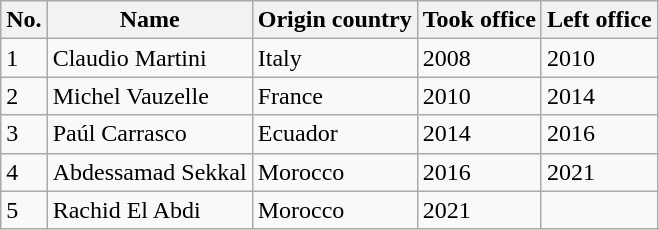<table class="wikitable" style="margin-bottom: 10px;">
<tr>
<th>No.</th>
<th>Name</th>
<th>Origin country</th>
<th>Took office</th>
<th>Left office</th>
</tr>
<tr>
<td>1</td>
<td>Claudio Martini</td>
<td>Italy</td>
<td>2008</td>
<td>2010</td>
</tr>
<tr>
<td>2</td>
<td>Michel Vauzelle</td>
<td>France</td>
<td>2010</td>
<td>2014</td>
</tr>
<tr>
<td>3</td>
<td>Paúl Carrasco</td>
<td>Ecuador</td>
<td>2014</td>
<td>2016</td>
</tr>
<tr>
<td>4</td>
<td>Abdessamad Sekkal</td>
<td>Morocco</td>
<td>2016</td>
<td>2021</td>
</tr>
<tr>
<td>5</td>
<td>Rachid El Abdi</td>
<td>Morocco</td>
<td>2021</td>
<td></td>
</tr>
</table>
